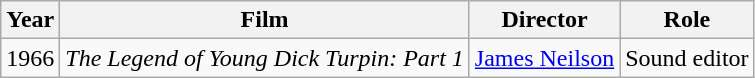<table class="wikitable">
<tr>
<th>Year</th>
<th>Film</th>
<th>Director</th>
<th>Role</th>
</tr>
<tr>
<td>1966</td>
<td><em>The Legend of Young Dick Turpin: Part 1</em></td>
<td><a href='#'>James Neilson</a></td>
<td>Sound editor</td>
</tr>
</table>
